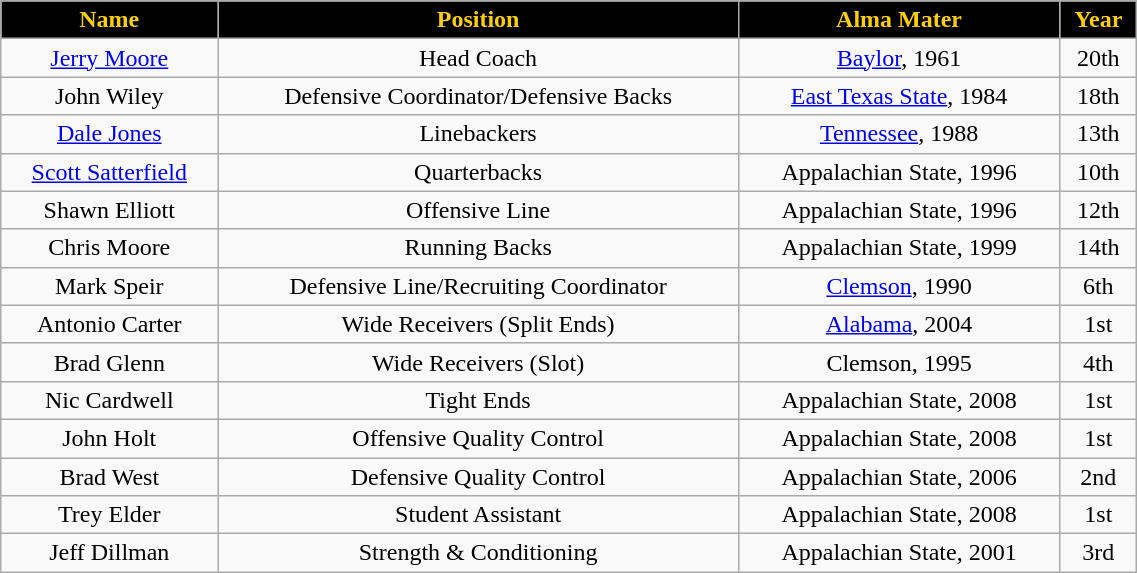<table class="wikitable" width="60%">
<tr>
<th style="background:#000000; color:#ffcf00;">Name</th>
<th style="background:#000000; color:#ffcf00;">Position</th>
<th style="background:#000000; color:#ffcf00;">Alma Mater</th>
<th style="background:#000000; color:#ffcf00;">Year</th>
</tr>
<tr align="center">
<td><a href='#'>Jerry Moore</a></td>
<td>Head Coach</td>
<td><a href='#'>Baylor</a>, 1961</td>
<td>20th</td>
</tr>
<tr align="center">
<td>John Wiley</td>
<td>Defensive Coordinator/Defensive Backs</td>
<td><a href='#'>East Texas State</a>, 1984</td>
<td>18th</td>
</tr>
<tr align="center">
<td><a href='#'>Dale Jones</a></td>
<td>Linebackers</td>
<td><a href='#'>Tennessee</a>, 1988</td>
<td>13th</td>
</tr>
<tr align="center">
<td><a href='#'>Scott Satterfield</a></td>
<td>Quarterbacks</td>
<td>Appalachian State, 1996</td>
<td>10th</td>
</tr>
<tr align="center">
<td>Shawn Elliott</td>
<td>Offensive Line</td>
<td>Appalachian State, 1996</td>
<td>12th</td>
</tr>
<tr align="center">
<td>Chris Moore</td>
<td>Running Backs</td>
<td>Appalachian State, 1999</td>
<td>14th</td>
</tr>
<tr align="center">
<td>Mark Speir</td>
<td>Defensive Line/Recruiting Coordinator</td>
<td><a href='#'>Clemson</a>, 1990</td>
<td>6th</td>
</tr>
<tr align="center">
<td>Antonio Carter</td>
<td>Wide Receivers (Split Ends)</td>
<td><a href='#'>Alabama</a>, 2004</td>
<td>1st</td>
</tr>
<tr align="center">
<td>Brad Glenn</td>
<td>Wide Receivers (Slot)</td>
<td>Clemson, 1995</td>
<td>4th</td>
</tr>
<tr align="center">
<td>Nic Cardwell</td>
<td>Tight Ends</td>
<td>Appalachian State, 2008</td>
<td>1st</td>
</tr>
<tr align="center">
<td>John Holt</td>
<td>Offensive Quality Control</td>
<td>Appalachian State, 2008</td>
<td>1st</td>
</tr>
<tr align="center">
<td>Brad West</td>
<td>Defensive Quality Control</td>
<td>Appalachian State, 2006</td>
<td>2nd</td>
</tr>
<tr align="center">
<td>Trey Elder</td>
<td>Student Assistant</td>
<td>Appalachian State, 2008</td>
<td>1st</td>
</tr>
<tr align="center">
<td>Jeff Dillman</td>
<td>Strength & Conditioning</td>
<td>Appalachian State, 2001</td>
<td>3rd</td>
</tr>
</table>
